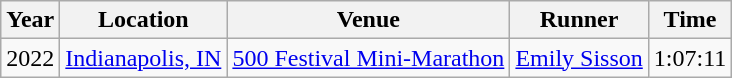<table class="wikitable" style="test-align:center">
<tr>
<th>Year</th>
<th>Location</th>
<th>Venue</th>
<th>Runner</th>
<th>Time</th>
</tr>
<tr>
<td>2022</td>
<td><a href='#'>Indianapolis, IN</a></td>
<td><a href='#'>500 Festival Mini-Marathon</a></td>
<td><a href='#'>Emily Sisson</a></td>
<td>1:07:11</td>
</tr>
</table>
